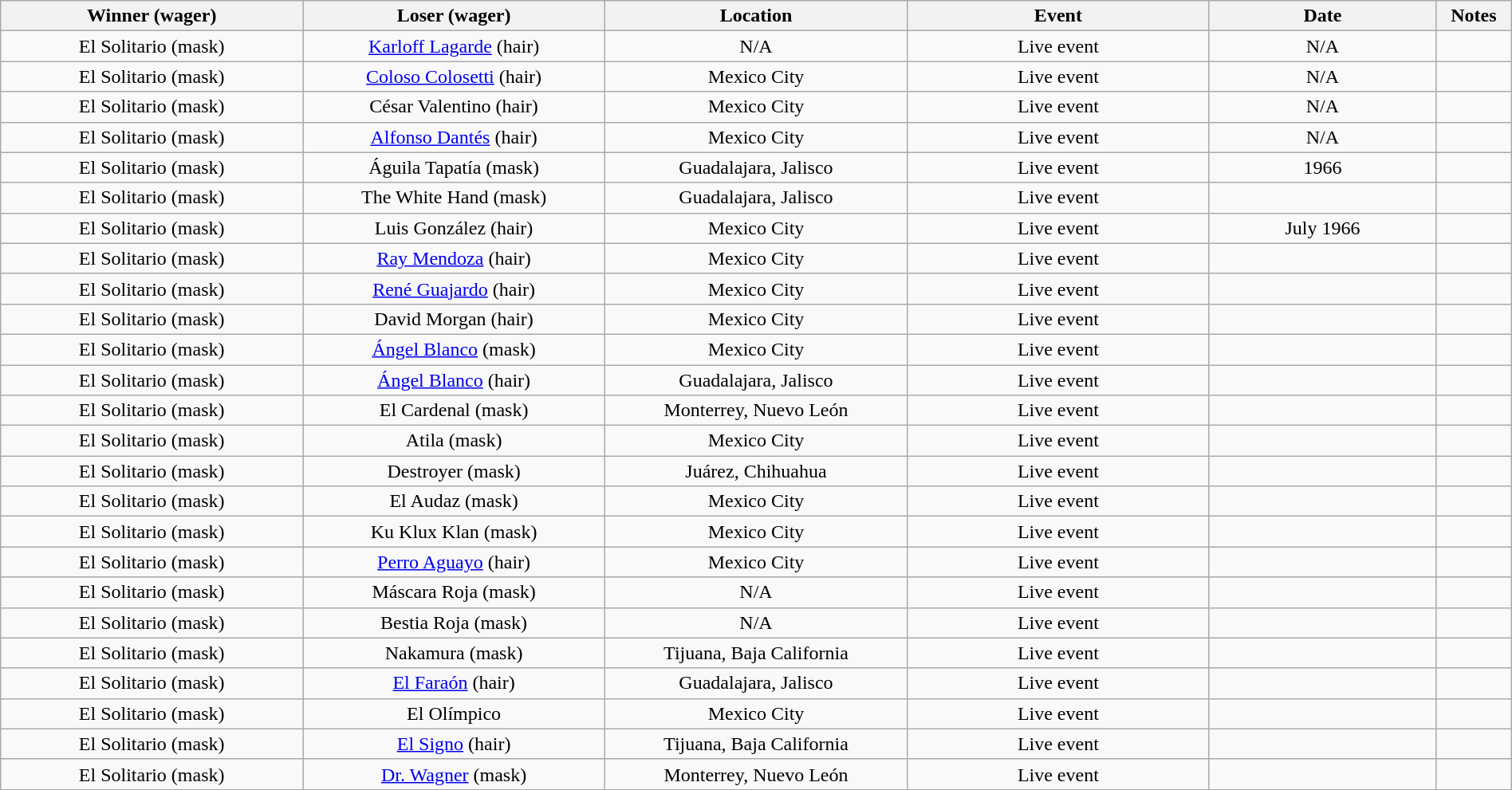<table class="wikitable sortable" width=100%  style="text-align: center">
<tr>
<th width=20% scope="col">Winner (wager)</th>
<th width=20% scope="col">Loser (wager)</th>
<th width=20% scope="col">Location</th>
<th width=20% scope="col">Event</th>
<th width=15% scope="col">Date</th>
<th class="unsortable" width=5% scope="col">Notes</th>
</tr>
<tr>
<td>El Solitario (mask)</td>
<td><a href='#'>Karloff Lagarde</a> (hair)</td>
<td>N/A</td>
<td>Live event</td>
<td>N/A</td>
<td> </td>
</tr>
<tr>
<td>El Solitario (mask)</td>
<td><a href='#'>Coloso Colosetti</a> (hair)</td>
<td>Mexico City</td>
<td>Live event</td>
<td>N/A</td>
<td> </td>
</tr>
<tr>
<td>El Solitario (mask)</td>
<td>César Valentino (hair)</td>
<td>Mexico City</td>
<td>Live event</td>
<td>N/A</td>
<td> </td>
</tr>
<tr>
<td>El Solitario (mask)</td>
<td><a href='#'>Alfonso Dantés</a> (hair)</td>
<td>Mexico City</td>
<td>Live event</td>
<td>N/A</td>
<td> </td>
</tr>
<tr>
<td>El Solitario (mask)</td>
<td>Águila Tapatía (mask)</td>
<td>Guadalajara, Jalisco</td>
<td>Live event</td>
<td>1966</td>
<td> </td>
</tr>
<tr>
<td>El Solitario (mask)</td>
<td>The White Hand (mask)</td>
<td>Guadalajara, Jalisco</td>
<td>Live event</td>
<td></td>
<td> </td>
</tr>
<tr>
<td>El Solitario (mask)</td>
<td>Luis González (hair)</td>
<td>Mexico City</td>
<td>Live event</td>
<td>July 1966</td>
<td> </td>
</tr>
<tr>
<td>El Solitario (mask)</td>
<td><a href='#'>Ray Mendoza</a> (hair)</td>
<td>Mexico City</td>
<td>Live event</td>
<td></td>
<td> </td>
</tr>
<tr>
<td>El Solitario (mask)</td>
<td><a href='#'>René Guajardo</a> (hair)</td>
<td>Mexico City</td>
<td>Live event</td>
<td></td>
<td> </td>
</tr>
<tr>
<td>El Solitario (mask)</td>
<td>David Morgan (hair)</td>
<td>Mexico City</td>
<td>Live event</td>
<td></td>
<td> </td>
</tr>
<tr>
<td>El Solitario (mask)</td>
<td><a href='#'>Ángel Blanco</a> (mask)</td>
<td>Mexico City</td>
<td>Live event</td>
<td></td>
<td></td>
</tr>
<tr>
<td>El Solitario (mask)</td>
<td><a href='#'>Ángel Blanco</a> (hair)</td>
<td>Guadalajara, Jalisco</td>
<td>Live event</td>
<td></td>
<td></td>
</tr>
<tr>
<td>El Solitario (mask)</td>
<td>El Cardenal (mask)</td>
<td>Monterrey, Nuevo León</td>
<td>Live event</td>
<td></td>
<td> </td>
</tr>
<tr>
<td>El Solitario (mask)</td>
<td>Atila (mask)</td>
<td>Mexico City</td>
<td>Live event</td>
<td></td>
<td> </td>
</tr>
<tr>
<td>El Solitario (mask)</td>
<td>Destroyer (mask)</td>
<td>Juárez, Chihuahua</td>
<td>Live event</td>
<td></td>
<td> </td>
</tr>
<tr>
<td>El Solitario (mask)</td>
<td>El Audaz (mask)</td>
<td>Mexico City</td>
<td>Live event</td>
<td></td>
<td></td>
</tr>
<tr>
<td>El Solitario (mask)</td>
<td>Ku Klux Klan (mask)</td>
<td>Mexico City</td>
<td>Live event</td>
<td></td>
<td> </td>
</tr>
<tr>
<td>El Solitario (mask)</td>
<td><a href='#'>Perro Aguayo</a> (hair)</td>
<td>Mexico City</td>
<td>Live event</td>
<td></td>
<td></td>
</tr>
<tr>
<td>El Solitario (mask)</td>
<td>Máscara Roja (mask)</td>
<td>N/A</td>
<td>Live event</td>
<td></td>
<td></td>
</tr>
<tr>
<td>El Solitario (mask)</td>
<td>Bestia Roja (mask)</td>
<td>N/A</td>
<td>Live event</td>
<td></td>
<td> </td>
</tr>
<tr>
<td>El Solitario (mask)</td>
<td>Nakamura (mask)</td>
<td>Tijuana, Baja California</td>
<td>Live event</td>
<td></td>
<td> </td>
</tr>
<tr>
<td>El Solitario (mask)</td>
<td><a href='#'>El Faraón</a> (hair)</td>
<td>Guadalajara, Jalisco</td>
<td>Live event</td>
<td></td>
<td> </td>
</tr>
<tr>
<td>El Solitario (mask)</td>
<td>El Olímpico</td>
<td>Mexico City</td>
<td>Live event</td>
<td></td>
<td></td>
</tr>
<tr>
<td>El Solitario (mask)</td>
<td><a href='#'>El Signo</a> (hair)</td>
<td>Tijuana, Baja California</td>
<td>Live event</td>
<td></td>
<td> </td>
</tr>
<tr>
<td>El Solitario (mask)</td>
<td><a href='#'>Dr. Wagner</a> (mask)</td>
<td>Monterrey, Nuevo León</td>
<td>Live event</td>
<td></td>
<td> </td>
</tr>
</table>
